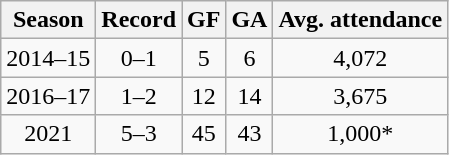<table class="wikitable" style="text-align:center">
<tr>
<th>Season</th>
<th>Record</th>
<th>GF</th>
<th>GA</th>
<th>Avg. attendance</th>
</tr>
<tr>
<td>2014–15</td>
<td>0–1</td>
<td>5</td>
<td>6</td>
<td>4,072</td>
</tr>
<tr>
<td>2016–17</td>
<td>1–2</td>
<td>12</td>
<td>14</td>
<td>3,675</td>
</tr>
<tr>
<td>2021</td>
<td>5–3</td>
<td>45</td>
<td>43</td>
<td>1,000*</td>
</tr>
</table>
